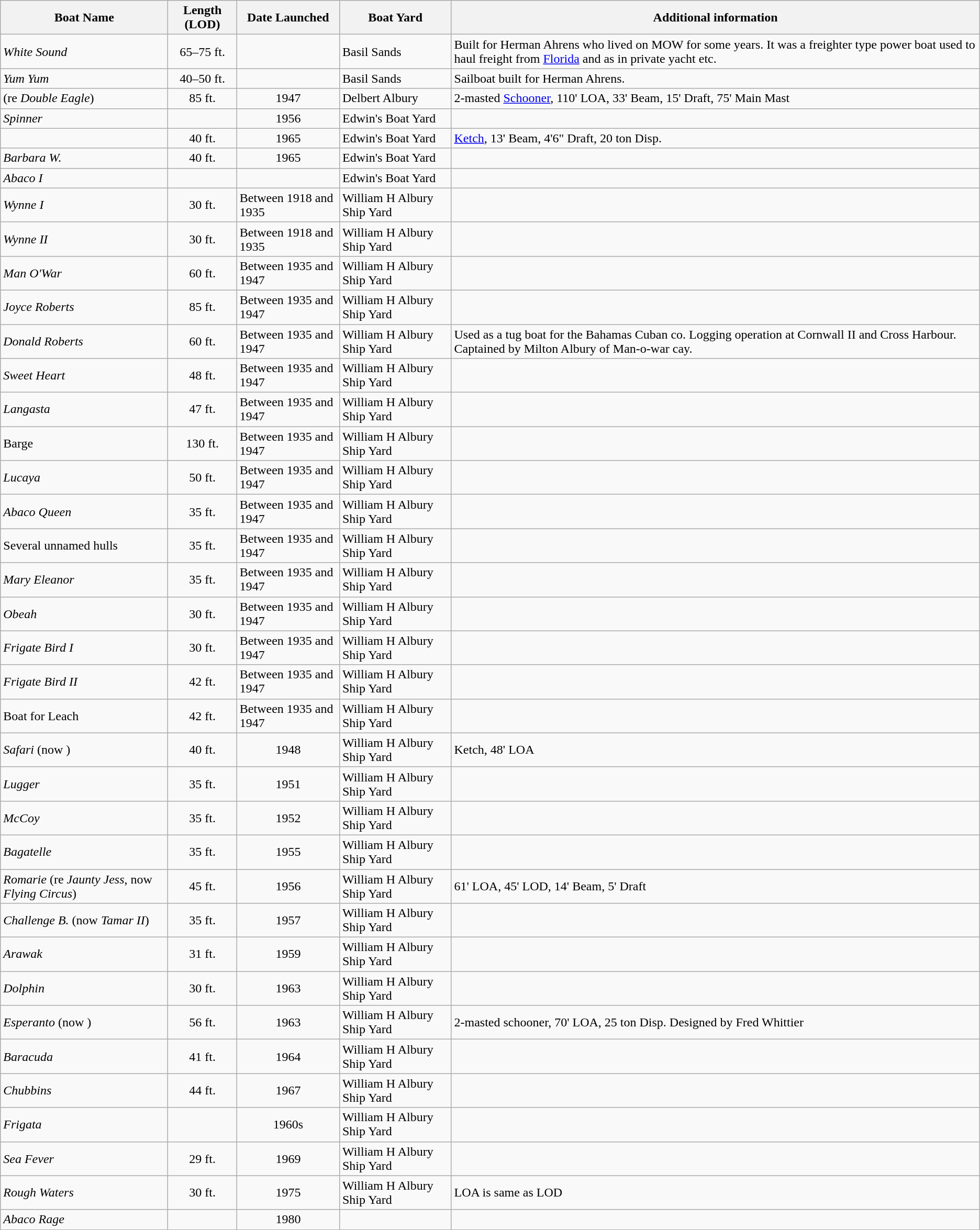<table class="wikitable sortable">
<tr>
<th>Boat Name</th>
<th>Length (LOD)</th>
<th>Date Launched</th>
<th>Boat Yard</th>
<th>Additional information</th>
</tr>
<tr>
<td><em>White Sound</em></td>
<td align="center">65–75 ft.</td>
<td> </td>
<td>Basil Sands</td>
<td>Built for Herman Ahrens who lived on MOW for some years. It was a freighter type power boat used to haul freight from <a href='#'>Florida</a> and as in private yacht etc.</td>
</tr>
<tr>
<td><em>Yum Yum</em></td>
<td align="center">40–50 ft.</td>
<td> </td>
<td>Basil Sands</td>
<td>Sailboat built for Herman Ahrens.</td>
</tr>
<tr>
<td> (re <em>Double Eagle</em>)</td>
<td align="center">85 ft.</td>
<td align="center">1947</td>
<td>Delbert Albury</td>
<td>2-masted <a href='#'>Schooner</a>, 110' LOA, 33' Beam, 15' Draft, 75' Main Mast</td>
</tr>
<tr>
<td><em>Spinner</em></td>
<td> </td>
<td align="center">1956</td>
<td>Edwin's Boat Yard</td>
<td></td>
</tr>
<tr>
<td></td>
<td align="center">40 ft.</td>
<td align="center">1965</td>
<td>Edwin's Boat Yard</td>
<td><a href='#'>Ketch</a>, 13' Beam, 4'6" Draft, 20 ton Disp.</td>
</tr>
<tr>
<td><em>Barbara W.</em></td>
<td align="center">40 ft.</td>
<td align="center">1965</td>
<td>Edwin's Boat Yard</td>
<td></td>
</tr>
<tr>
<td><em>Abaco I</em></td>
<td> </td>
<td> </td>
<td>Edwin's Boat Yard</td>
<td></td>
</tr>
<tr>
<td><em>Wynne I</em></td>
<td align="center">30 ft.</td>
<td>Between 1918 and 1935</td>
<td>William H Albury Ship Yard</td>
<td></td>
</tr>
<tr>
<td><em>Wynne II</em></td>
<td align="center">30 ft.</td>
<td>Between 1918 and 1935</td>
<td>William H Albury Ship Yard</td>
<td></td>
</tr>
<tr>
<td><em>Man O'War</em></td>
<td align="center">60 ft.</td>
<td>Between 1935 and 1947</td>
<td>William H Albury Ship Yard</td>
<td></td>
</tr>
<tr>
<td><em>Joyce Roberts</em></td>
<td align="center">85 ft.</td>
<td>Between 1935 and 1947</td>
<td>William H Albury Ship Yard</td>
<td></td>
</tr>
<tr>
<td><em>Donald Roberts</em></td>
<td align="center">60 ft.</td>
<td>Between 1935 and 1947</td>
<td>William H Albury Ship Yard</td>
<td>Used as a tug boat for the Bahamas Cuban co. Logging operation at Cornwall II and Cross Harbour. Captained by Milton Albury of Man-o-war cay.</td>
</tr>
<tr>
<td><em>Sweet Heart</em></td>
<td align="center">48 ft.</td>
<td>Between 1935 and 1947</td>
<td>William H Albury Ship Yard</td>
<td></td>
</tr>
<tr>
<td><em>Langasta</em></td>
<td align="center">47 ft.</td>
<td>Between 1935 and 1947</td>
<td>William H Albury Ship Yard</td>
<td></td>
</tr>
<tr>
<td>Barge</td>
<td align="center">130 ft.</td>
<td>Between 1935 and 1947</td>
<td>William H Albury Ship Yard</td>
<td></td>
</tr>
<tr>
<td><em>Lucaya</em></td>
<td align="center">50 ft.</td>
<td>Between 1935 and 1947</td>
<td>William H Albury Ship Yard</td>
<td></td>
</tr>
<tr>
<td><em>Abaco Queen</em></td>
<td align="center">35 ft.</td>
<td>Between 1935 and 1947</td>
<td>William H Albury Ship Yard</td>
<td></td>
</tr>
<tr>
<td>Several unnamed hulls</td>
<td align="center">35 ft.</td>
<td>Between 1935 and 1947</td>
<td>William H Albury Ship Yard</td>
<td></td>
</tr>
<tr>
<td><em>Mary Eleanor</em></td>
<td align="center">35 ft.</td>
<td>Between 1935 and 1947</td>
<td>William H Albury Ship Yard</td>
<td></td>
</tr>
<tr>
<td><em>Obeah</em></td>
<td align="center">30 ft.</td>
<td>Between 1935 and 1947</td>
<td>William H Albury Ship Yard</td>
<td></td>
</tr>
<tr>
<td><em>Frigate Bird I</em></td>
<td align="center">30 ft.</td>
<td>Between 1935 and 1947</td>
<td>William H Albury Ship Yard</td>
<td></td>
</tr>
<tr>
<td><em>Frigate Bird II</em></td>
<td align="center">42 ft.</td>
<td>Between 1935 and 1947</td>
<td>William H Albury Ship Yard</td>
<td></td>
</tr>
<tr>
<td>Boat for Leach</td>
<td align="center">42 ft.</td>
<td>Between 1935 and 1947</td>
<td>William H Albury Ship Yard</td>
<td></td>
</tr>
<tr>
<td><em>Safari</em> (now )</td>
<td align="center">40 ft.</td>
<td align="center">1948</td>
<td>William H Albury Ship Yard</td>
<td>Ketch, 48' LOA</td>
</tr>
<tr>
<td><em>Lugger</em></td>
<td align="center">35 ft.</td>
<td align="center">1951</td>
<td>William H Albury Ship Yard</td>
<td></td>
</tr>
<tr>
<td><em>McCoy</em></td>
<td align="center">35 ft.</td>
<td align="center">1952</td>
<td>William H Albury Ship Yard</td>
<td></td>
</tr>
<tr>
<td><em>Bagatelle</em></td>
<td align="center">35 ft.</td>
<td align="center">1955</td>
<td>William H Albury Ship Yard</td>
<td></td>
</tr>
<tr>
<td><em>Romarie</em> (re <em>Jaunty Jess</em>, now <em>Flying Circus</em>)</td>
<td align="center">45 ft.</td>
<td align="center">1956</td>
<td>William H Albury Ship Yard</td>
<td>61' LOA, 45' LOD, 14' Beam, 5' Draft</td>
</tr>
<tr>
<td><em>Challenge B.</em> (now <em>Tamar II</em>)</td>
<td align="center">35 ft.</td>
<td align="center">1957</td>
<td>William H Albury Ship Yard</td>
<td></td>
</tr>
<tr>
<td><em>Arawak</em></td>
<td align="center">31 ft.</td>
<td align="center">1959</td>
<td>William H Albury Ship Yard</td>
<td></td>
</tr>
<tr>
<td><em>Dolphin</em></td>
<td align="center">30 ft.</td>
<td align="center">1963</td>
<td>William H Albury Ship Yard</td>
<td></td>
</tr>
<tr>
<td><em>Esperanto</em> (now )</td>
<td align="center">56 ft.</td>
<td align="center">1963</td>
<td>William H Albury Ship Yard</td>
<td>2-masted schooner, 70' LOA, 25 ton Disp. Designed by Fred Whittier</td>
</tr>
<tr>
<td><em>Baracuda</em></td>
<td align="center">41 ft.</td>
<td align="center">1964</td>
<td>William H Albury Ship Yard</td>
<td></td>
</tr>
<tr>
<td><em>Chubbins</em></td>
<td align="center">44 ft.</td>
<td align="center">1967</td>
<td>William H Albury Ship Yard</td>
<td></td>
</tr>
<tr>
<td><em>Frigata</em></td>
<td> </td>
<td align="center">1960s</td>
<td>William H Albury Ship Yard</td>
<td></td>
</tr>
<tr>
<td><em>Sea Fever</em></td>
<td align="center">29 ft.</td>
<td align="center">1969</td>
<td>William H Albury Ship Yard</td>
<td></td>
</tr>
<tr>
<td><em>Rough Waters</em></td>
<td align="center">30 ft.</td>
<td align="center">1975</td>
<td>William H Albury Ship Yard</td>
<td>LOA is same as LOD</td>
</tr>
<tr>
<td><em>Abaco Rage</em></td>
<td> </td>
<td align="center">1980</td>
<td> </td>
<td></td>
</tr>
</table>
